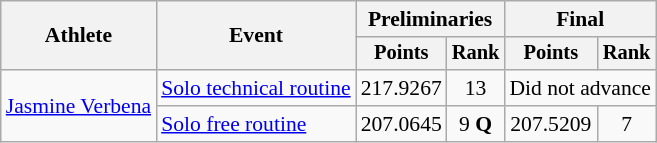<table class="wikitable" style="font-size:90%">
<tr>
<th rowspan="2">Athlete</th>
<th rowspan="2">Event</th>
<th colspan="2">Preliminaries</th>
<th colspan="2">Final</th>
</tr>
<tr style="font-size:95%">
<th>Points</th>
<th>Rank</th>
<th>Points</th>
<th>Rank</th>
</tr>
<tr align="center">
<td align="left" rowspan=2><a href='#'>Jasmine Verbena</a></td>
<td align="left"><a href='#'>Solo technical routine</a></td>
<td>217.9267</td>
<td>13</td>
<td colspan=2>Did not advance</td>
</tr>
<tr align="center">
<td align="left"><a href='#'>Solo free routine</a></td>
<td>207.0645</td>
<td>9 <strong>Q</strong></td>
<td>207.5209</td>
<td>7</td>
</tr>
</table>
